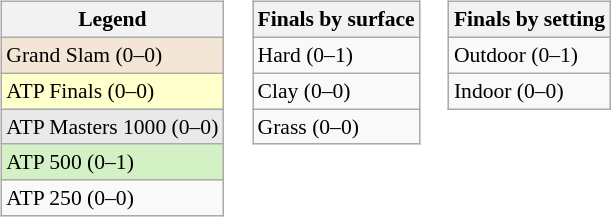<table>
<tr valign="top">
<td><br><table class=wikitable style=font-size:90%>
<tr>
<th>Legend</th>
</tr>
<tr style="background:#f3e6d7;">
<td>Grand Slam (0–0)</td>
</tr>
<tr style="background:#ffffcc;">
<td>ATP Finals (0–0)</td>
</tr>
<tr style="background:#e9e9e9;">
<td>ATP Masters 1000 (0–0)</td>
</tr>
<tr style="background:#d4f1c5;">
<td>ATP 500 (0–1)</td>
</tr>
<tr>
<td>ATP 250 (0–0)</td>
</tr>
</table>
</td>
<td><br><table class=wikitable style=font-size:90%>
<tr>
<th>Finals by surface</th>
</tr>
<tr>
<td>Hard (0–1)</td>
</tr>
<tr>
<td>Clay (0–0)</td>
</tr>
<tr>
<td>Grass (0–0)</td>
</tr>
</table>
</td>
<td><br><table class=wikitable style=font-size:90%>
<tr>
<th>Finals by setting</th>
</tr>
<tr>
<td>Outdoor (0–1)</td>
</tr>
<tr>
<td>Indoor (0–0)</td>
</tr>
</table>
</td>
</tr>
</table>
